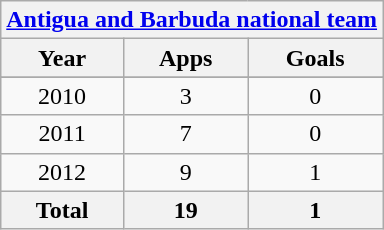<table class="wikitable" style="text-align:center">
<tr>
<th colspan=3><a href='#'>Antigua and Barbuda national team</a></th>
</tr>
<tr>
<th>Year</th>
<th>Apps</th>
<th>Goals</th>
</tr>
<tr>
</tr>
<tr>
<td>2010</td>
<td>3</td>
<td>0</td>
</tr>
<tr>
<td>2011</td>
<td>7</td>
<td>0</td>
</tr>
<tr>
<td>2012</td>
<td>9</td>
<td>1</td>
</tr>
<tr>
<th>Total</th>
<th>19</th>
<th>1</th>
</tr>
</table>
